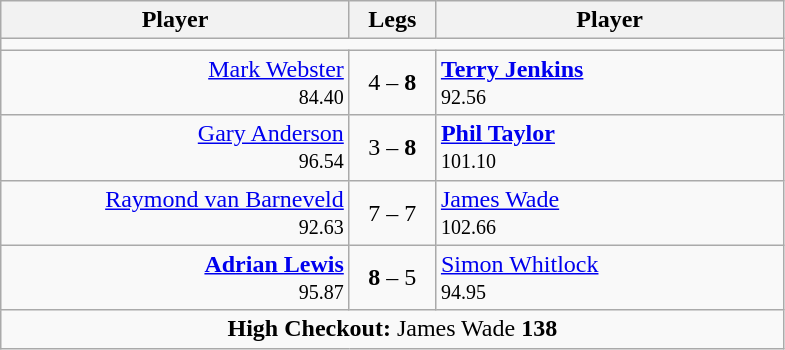<table class=wikitable style="text-align:center">
<tr>
<th width=225>Player</th>
<th width=50>Legs</th>
<th width=225>Player</th>
</tr>
<tr align=center>
<td colspan="3"></td>
</tr>
<tr align=left>
<td align=right><a href='#'>Mark Webster</a>  <br> <small><span>84.40</span></small></td>
<td align=center>4 – <strong>8</strong></td>
<td> <strong><a href='#'>Terry Jenkins</a></strong> <br> <small><span>92.56</span></small></td>
</tr>
<tr align=left>
<td align=right><a href='#'>Gary Anderson</a>  <br> <small><span>96.54</span></small></td>
<td align=center>3 – <strong>8</strong></td>
<td> <strong><a href='#'>Phil Taylor</a></strong> <br> <small><span>101.10</span></small></td>
</tr>
<tr align=left>
<td align=right><a href='#'>Raymond van Barneveld</a>  <br> <small><span>92.63</span></small></td>
<td align=center>7 – 7</td>
<td> <a href='#'>James Wade</a> <br> <small><span>102.66</span></small></td>
</tr>
<tr align=left>
<td align=right><strong><a href='#'>Adrian Lewis</a></strong>  <br> <small><span>95.87</span></small></td>
<td align=center><strong>8</strong> – 5</td>
<td> <a href='#'>Simon Whitlock</a> <br> <small><span>94.95</span></small></td>
</tr>
<tr align=center>
<td colspan="3"><strong>High Checkout: </strong>James Wade <strong>138</strong></td>
</tr>
</table>
